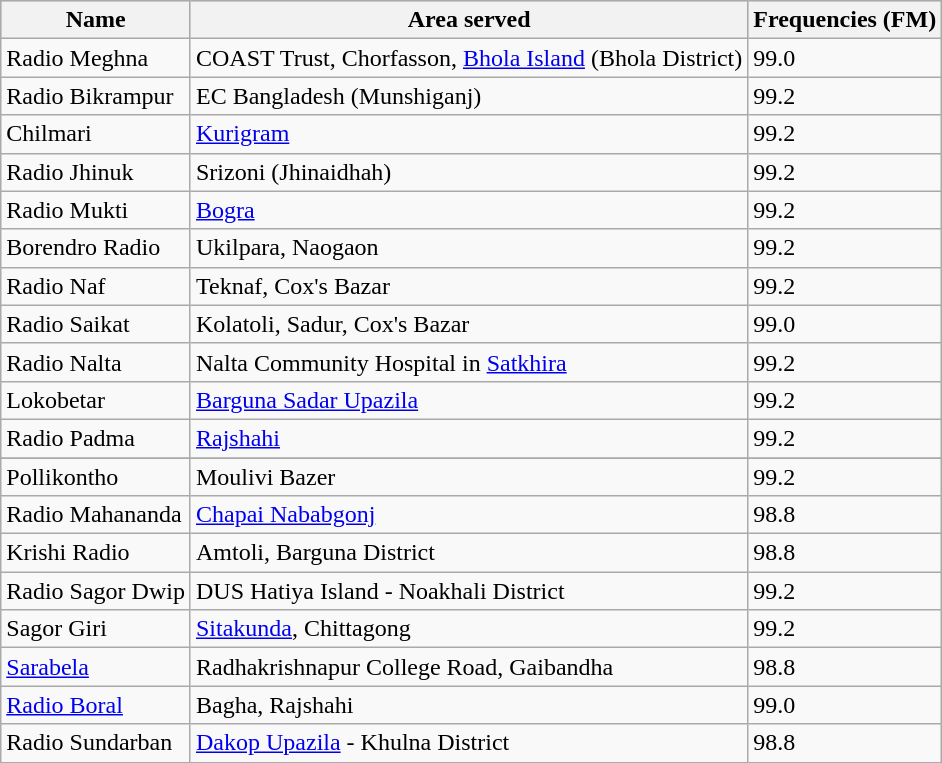<table class="wikitable sortable">
<tr style="background:#c9c9c9;">
<th>Name</th>
<th>Area served</th>
<th>Frequencies (FM)</th>
</tr>
<tr>
<td>Radio Meghna</td>
<td>COAST Trust, Chorfasson, <a href='#'>Bhola Island</a> (Bhola District)</td>
<td>99.0</td>
</tr>
<tr>
<td>Radio Bikrampur</td>
<td>EC Bangladesh (Munshiganj)</td>
<td>99.2</td>
</tr>
<tr>
<td>Chilmari</td>
<td><a href='#'>Kurigram</a></td>
<td>99.2</td>
</tr>
<tr>
<td>Radio Jhinuk</td>
<td>Srizoni (Jhinaidhah)</td>
<td>99.2</td>
</tr>
<tr>
<td>Radio Mukti</td>
<td><a href='#'>Bogra</a></td>
<td>99.2</td>
</tr>
<tr>
<td>Borendro Radio</td>
<td>Ukilpara, Naogaon</td>
<td>99.2</td>
</tr>
<tr>
<td>Radio Naf</td>
<td>Teknaf, Cox's Bazar</td>
<td>99.2</td>
</tr>
<tr>
<td>Radio Saikat</td>
<td>Kolatoli, Sadur, Cox's Bazar</td>
<td>99.0</td>
</tr>
<tr>
<td>Radio Nalta</td>
<td>Nalta Community Hospital in <a href='#'>Satkhira</a></td>
<td>99.2</td>
</tr>
<tr>
<td>Lokobetar</td>
<td><a href='#'>Barguna Sadar Upazila</a></td>
<td>99.2</td>
</tr>
<tr>
<td>Radio Padma</td>
<td><a href='#'>Rajshahi</a></td>
<td>99.2</td>
</tr>
<tr>
</tr>
<tr>
<td>Pollikontho</td>
<td>Moulivi Bazer</td>
<td>99.2</td>
</tr>
<tr>
<td>Radio Mahananda</td>
<td><a href='#'>Chapai Nababgonj</a></td>
<td>98.8</td>
</tr>
<tr>
<td>Krishi Radio</td>
<td>Amtoli, Barguna District</td>
<td>98.8</td>
</tr>
<tr>
<td>Radio Sagor Dwip</td>
<td>DUS Hatiya Island - Noakhali District</td>
<td>99.2</td>
</tr>
<tr>
<td>Sagor Giri</td>
<td><a href='#'>Sitakunda</a>, Chittagong</td>
<td>99.2</td>
</tr>
<tr>
<td><a href='#'>Sarabela</a></td>
<td>Radhakrishnapur College Road, Gaibandha</td>
<td>98.8</td>
</tr>
<tr>
<td><a href='#'>Radio Boral</a></td>
<td>Bagha, Rajshahi</td>
<td>99.0</td>
</tr>
<tr>
<td>Radio Sundarban</td>
<td><a href='#'>Dakop Upazila</a> - Khulna District</td>
<td>98.8</td>
</tr>
</table>
